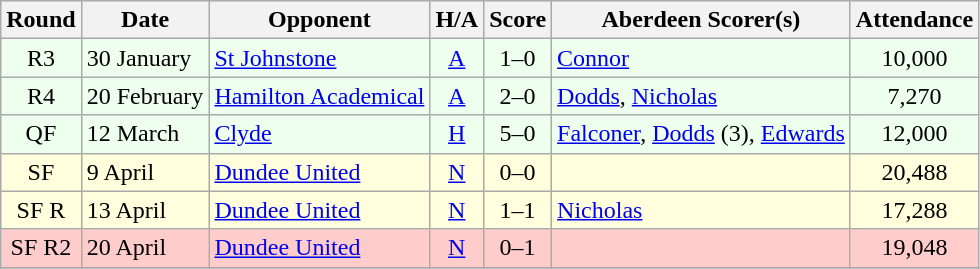<table class="wikitable" style="text-align:center">
<tr>
<th>Round</th>
<th>Date</th>
<th>Opponent</th>
<th>H/A</th>
<th>Score</th>
<th>Aberdeen Scorer(s)</th>
<th>Attendance</th>
</tr>
<tr bgcolor=#EEFFEE>
<td>R3</td>
<td align=left>30 January</td>
<td align=left><a href='#'>St Johnstone</a></td>
<td><a href='#'>A</a></td>
<td>1–0</td>
<td align=left><a href='#'>Connor</a></td>
<td>10,000</td>
</tr>
<tr bgcolor=#EEFFEE>
<td>R4</td>
<td align=left>20 February</td>
<td align=left><a href='#'>Hamilton Academical</a></td>
<td><a href='#'>A</a></td>
<td>2–0</td>
<td align=left><a href='#'>Dodds</a>, <a href='#'>Nicholas</a></td>
<td>7,270</td>
</tr>
<tr bgcolor=#EEFFEE>
<td>QF</td>
<td align=left>12 March</td>
<td align=left><a href='#'>Clyde</a></td>
<td><a href='#'>H</a></td>
<td>5–0</td>
<td align=left><a href='#'>Falconer</a>, <a href='#'>Dodds</a> (3), <a href='#'>Edwards</a></td>
<td>12,000</td>
</tr>
<tr bgcolor=#FFFFDD>
<td>SF</td>
<td align=left>9 April</td>
<td align=left><a href='#'>Dundee United</a></td>
<td><a href='#'>N</a></td>
<td>0–0</td>
<td align=left></td>
<td>20,488</td>
</tr>
<tr bgcolor=#FFFFDD>
<td>SF R</td>
<td align=left>13 April</td>
<td align=left><a href='#'>Dundee United</a></td>
<td><a href='#'>N</a></td>
<td>1–1</td>
<td align=left><a href='#'>Nicholas</a></td>
<td>17,288</td>
</tr>
<tr bgcolor=FFCCCC>
<td>SF R2</td>
<td align=left>20 April</td>
<td align=left><a href='#'>Dundee United</a></td>
<td><a href='#'>N</a></td>
<td>0–1</td>
<td align=left></td>
<td>19,048</td>
</tr>
<tr>
</tr>
</table>
